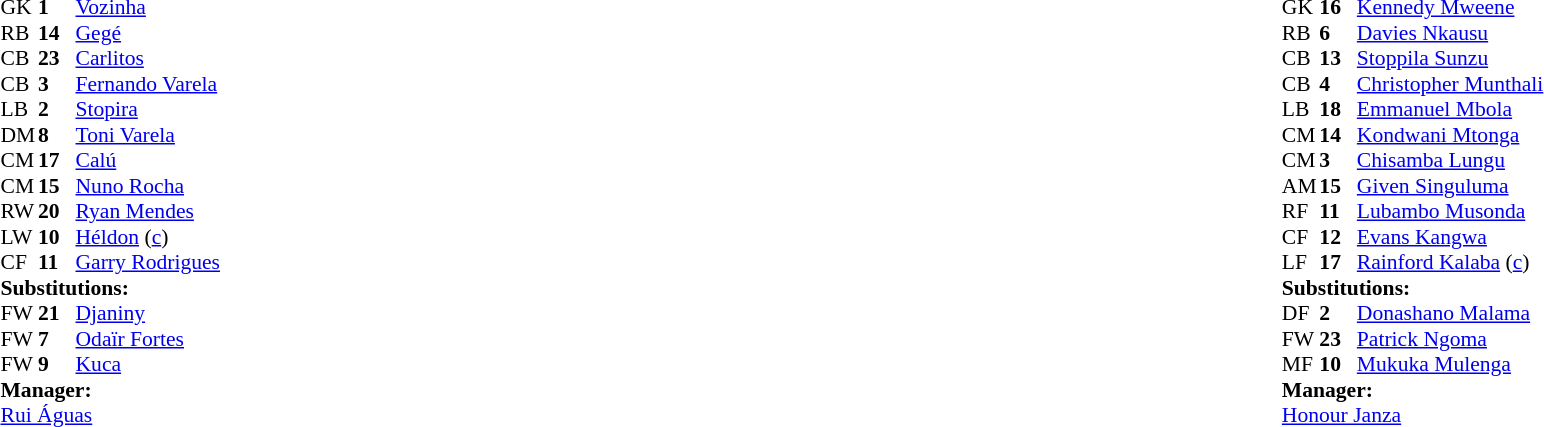<table width="100%">
<tr>
<td valign="top" width="40%"><br><table style="font-size: 90%" cellspacing="0" cellpadding="0">
<tr>
<th width="25"></th>
<th width="25"></th>
</tr>
<tr>
<td>GK</td>
<td><strong>1</strong></td>
<td><a href='#'>Vozinha</a></td>
</tr>
<tr>
<td>RB</td>
<td><strong>14</strong></td>
<td><a href='#'>Gegé</a></td>
</tr>
<tr>
<td>CB</td>
<td><strong>23</strong></td>
<td><a href='#'>Carlitos</a></td>
<td> </td>
<td></td>
</tr>
<tr>
<td>CB</td>
<td><strong>3</strong></td>
<td><a href='#'>Fernando Varela</a></td>
</tr>
<tr>
<td>LB</td>
<td><strong>2</strong></td>
<td><a href='#'>Stopira</a></td>
</tr>
<tr>
<td>DM</td>
<td><strong>8</strong></td>
<td><a href='#'>Toni Varela</a></td>
<td></td>
<td></td>
</tr>
<tr>
<td>CM</td>
<td><strong>17</strong></td>
<td><a href='#'>Calú</a></td>
</tr>
<tr>
<td>CM</td>
<td><strong>15</strong></td>
<td><a href='#'>Nuno Rocha</a></td>
</tr>
<tr>
<td>RW</td>
<td><strong>20</strong></td>
<td><a href='#'>Ryan Mendes</a></td>
<td></td>
<td></td>
</tr>
<tr>
<td>LW</td>
<td><strong>10</strong></td>
<td><a href='#'>Héldon</a> (<a href='#'>c</a>)</td>
</tr>
<tr>
<td>CF</td>
<td><strong>11</strong></td>
<td><a href='#'>Garry Rodrigues</a></td>
</tr>
<tr>
<td colspan=3><strong>Substitutions:</strong></td>
</tr>
<tr>
<td>FW</td>
<td><strong>21</strong></td>
<td><a href='#'>Djaniny</a></td>
<td></td>
<td></td>
</tr>
<tr>
<td>FW</td>
<td><strong>7</strong></td>
<td><a href='#'>Odaïr Fortes</a></td>
<td></td>
<td></td>
</tr>
<tr>
<td>FW</td>
<td><strong>9</strong></td>
<td><a href='#'>Kuca</a></td>
<td></td>
<td></td>
</tr>
<tr>
<td colspan=3><strong>Manager:</strong></td>
</tr>
<tr>
<td colspan=3> <a href='#'>Rui Águas</a></td>
</tr>
</table>
</td>
<td valign="top"></td>
<td valign="top" width="50%"><br><table style="font-size: 90%" cellspacing="0" cellpadding="0" align="center">
<tr>
<th width=25></th>
<th width=25></th>
</tr>
<tr>
<td>GK</td>
<td><strong>16</strong></td>
<td><a href='#'>Kennedy Mweene</a></td>
</tr>
<tr>
<td>RB</td>
<td><strong>6</strong></td>
<td><a href='#'>Davies Nkausu</a></td>
</tr>
<tr>
<td>CB</td>
<td><strong>13</strong></td>
<td><a href='#'>Stoppila Sunzu</a></td>
</tr>
<tr>
<td>CB</td>
<td><strong>4</strong></td>
<td><a href='#'>Christopher Munthali</a> </td>
<td> </td>
<td></td>
</tr>
<tr>
<td>LB</td>
<td><strong>18</strong></td>
<td><a href='#'>Emmanuel Mbola</a></td>
</tr>
<tr>
<td>CM</td>
<td><strong>14</strong></td>
<td><a href='#'>Kondwani Mtonga</a></td>
</tr>
<tr>
<td>CM</td>
<td><strong>3</strong></td>
<td><a href='#'>Chisamba Lungu</a></td>
</tr>
<tr>
<td>AM</td>
<td><strong>15</strong></td>
<td><a href='#'>Given Singuluma</a></td>
<td></td>
<td></td>
</tr>
<tr>
<td>RF</td>
<td><strong>11</strong></td>
<td><a href='#'>Lubambo Musonda</a></td>
<td></td>
<td></td>
</tr>
<tr>
<td>CF</td>
<td><strong>12</strong></td>
<td><a href='#'>Evans Kangwa</a></td>
<td></td>
</tr>
<tr>
<td>LF</td>
<td><strong>17</strong></td>
<td><a href='#'>Rainford Kalaba</a> (<a href='#'>c</a>)</td>
</tr>
<tr>
<td colspan=3><strong>Substitutions:</strong></td>
</tr>
<tr>
<td>DF</td>
<td><strong>2</strong></td>
<td><a href='#'>Donashano Malama</a></td>
<td></td>
<td></td>
</tr>
<tr>
<td>FW</td>
<td><strong>23</strong></td>
<td><a href='#'>Patrick Ngoma</a></td>
<td></td>
<td></td>
</tr>
<tr>
<td>MF</td>
<td><strong>10</strong></td>
<td><a href='#'>Mukuka Mulenga</a></td>
<td></td>
<td></td>
</tr>
<tr>
<td colspan=3><strong>Manager:</strong></td>
</tr>
<tr>
<td colspan=3><a href='#'>Honour Janza</a></td>
</tr>
</table>
</td>
</tr>
</table>
